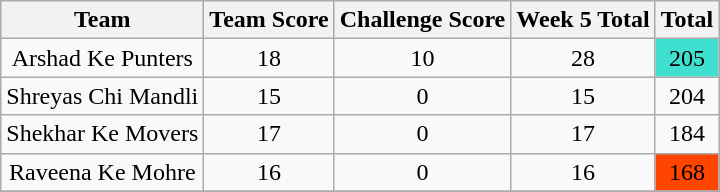<table class="wikitable">
<tr align="center">
<th>Team</th>
<th>Team Score</th>
<th>Challenge Score</th>
<th>Week 5 Total</th>
<th>Total</th>
</tr>
<tr align="center">
<td>Arshad Ke Punters</td>
<td>18</td>
<td>10</td>
<td>28</td>
<td style="background: #40E0D0">205</td>
</tr>
<tr align="center">
<td>Shreyas Chi Mandli</td>
<td>15</td>
<td>0</td>
<td>15</td>
<td>204</td>
</tr>
<tr align="center">
<td>Shekhar Ke Movers</td>
<td>17</td>
<td>0</td>
<td>17</td>
<td>184</td>
</tr>
<tr align="center">
<td>Raveena Ke Mohre</td>
<td>16</td>
<td>0</td>
<td>16</td>
<td style="background:#FF4500">168</td>
</tr>
<tr align="center">
</tr>
</table>
